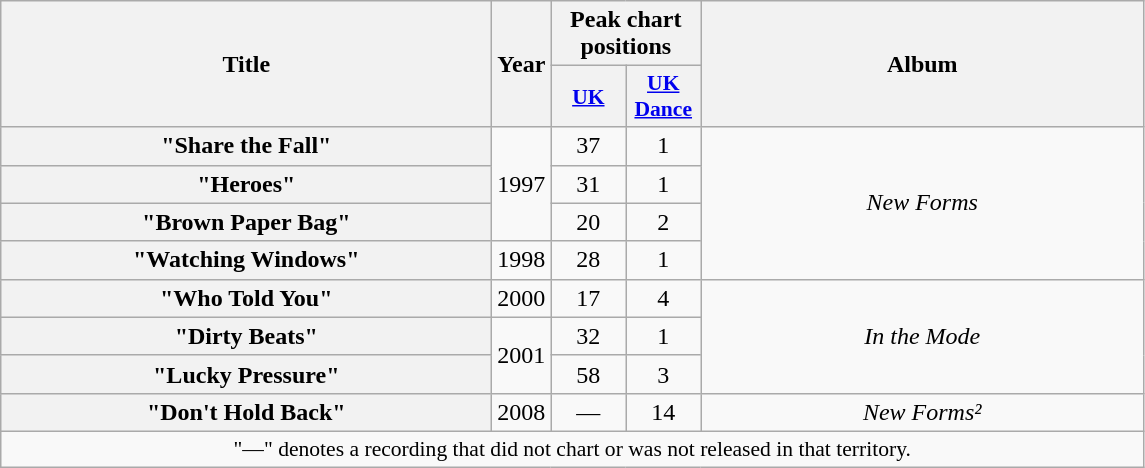<table class="wikitable plainrowheaders" style="text-align:center;" border="1">
<tr>
<th scope="col" rowspan="2" style="width:20em;">Title</th>
<th scope="col" rowspan="2" style="width:1em;">Year</th>
<th scope="col" colspan="2">Peak chart positions</th>
<th scope="col" rowspan="2" style="width:18em;">Album</th>
</tr>
<tr>
<th scope="col" style="width:3em;font-size:90%;"><a href='#'>UK</a><br></th>
<th scope="col" style="width:3em;font-size:90%;"><a href='#'>UK<br>Dance</a><br></th>
</tr>
<tr>
<th scope="row">"Share the Fall"</th>
<td rowspan="3">1997</td>
<td>37</td>
<td>1</td>
<td rowspan="4"><em>New Forms</em></td>
</tr>
<tr>
<th scope="row">"Heroes"</th>
<td>31</td>
<td>1</td>
</tr>
<tr>
<th scope="row">"Brown Paper Bag"</th>
<td>20</td>
<td>2</td>
</tr>
<tr>
<th scope="row">"Watching Windows"</th>
<td>1998</td>
<td>28</td>
<td>1</td>
</tr>
<tr>
<th scope="row">"Who Told You"</th>
<td>2000</td>
<td>17</td>
<td>4</td>
<td rowspan="3"><em>In the Mode</em></td>
</tr>
<tr>
<th scope="row">"Dirty Beats"</th>
<td rowspan="2">2001</td>
<td>32</td>
<td>1</td>
</tr>
<tr>
<th scope="row">"Lucky Pressure"</th>
<td>58</td>
<td>3</td>
</tr>
<tr>
<th scope="row">"Don't Hold Back"</th>
<td>2008</td>
<td>—</td>
<td>14</td>
<td><em>New Forms²</em></td>
</tr>
<tr>
<td colspan="13" style="font-size:90%">"—" denotes a recording that did not chart or was not released in that territory.</td>
</tr>
</table>
